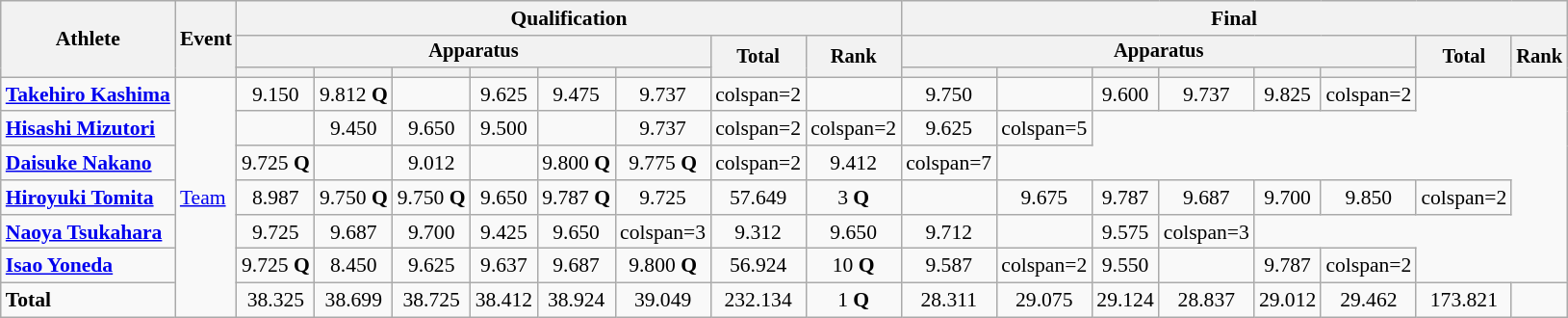<table class="wikitable" style="font-size:90%">
<tr>
<th rowspan=3>Athlete</th>
<th rowspan=3>Event</th>
<th colspan =8>Qualification</th>
<th colspan =8>Final</th>
</tr>
<tr style="font-size:95%">
<th colspan=6>Apparatus</th>
<th rowspan=2>Total</th>
<th rowspan=2>Rank</th>
<th colspan=6>Apparatus</th>
<th rowspan=2>Total</th>
<th rowspan=2>Rank</th>
</tr>
<tr style="font-size:95%">
<th></th>
<th></th>
<th></th>
<th></th>
<th></th>
<th></th>
<th></th>
<th></th>
<th></th>
<th></th>
<th></th>
<th></th>
</tr>
<tr align=center>
<td align=left><strong><a href='#'>Takehiro Kashima</a></strong></td>
<td align=left rowspan=7><a href='#'>Team</a></td>
<td>9.150</td>
<td>9.812 <strong>Q</strong></td>
<td></td>
<td>9.625</td>
<td>9.475</td>
<td>9.737</td>
<td>colspan=2 </td>
<td></td>
<td>9.750</td>
<td></td>
<td>9.600</td>
<td>9.737</td>
<td>9.825</td>
<td>colspan=2 </td>
</tr>
<tr align=center>
<td align=left><strong><a href='#'>Hisashi Mizutori</a></strong></td>
<td></td>
<td>9.450</td>
<td>9.650</td>
<td>9.500</td>
<td></td>
<td>9.737</td>
<td>colspan=2 </td>
<td>colspan=2 </td>
<td>9.625</td>
<td>colspan=5 </td>
</tr>
<tr align=center>
<td align=left><strong><a href='#'>Daisuke Nakano</a></strong></td>
<td>9.725 <strong>Q</strong></td>
<td></td>
<td>9.012</td>
<td></td>
<td>9.800 <strong>Q</strong></td>
<td>9.775 <strong>Q</strong></td>
<td>colspan=2 </td>
<td>9.412</td>
<td>colspan=7 </td>
</tr>
<tr align=center>
<td align=left><strong><a href='#'>Hiroyuki Tomita</a></strong></td>
<td>8.987</td>
<td>9.750 <strong>Q</strong></td>
<td>9.750 <strong>Q</strong></td>
<td>9.650</td>
<td>9.787 <strong>Q</strong></td>
<td>9.725</td>
<td>57.649</td>
<td>3 <strong>Q</strong></td>
<td></td>
<td>9.675</td>
<td>9.787</td>
<td>9.687</td>
<td>9.700</td>
<td>9.850</td>
<td>colspan=2 </td>
</tr>
<tr align=center>
<td align=left><strong><a href='#'>Naoya Tsukahara</a></strong></td>
<td>9.725</td>
<td>9.687</td>
<td>9.700</td>
<td>9.425</td>
<td>9.650</td>
<td>colspan=3 </td>
<td>9.312</td>
<td>9.650</td>
<td>9.712</td>
<td></td>
<td>9.575</td>
<td>colspan=3 </td>
</tr>
<tr align=center>
<td align=left><strong><a href='#'>Isao Yoneda</a></strong></td>
<td>9.725 <strong>Q</strong></td>
<td>8.450</td>
<td>9.625</td>
<td>9.637</td>
<td>9.687</td>
<td>9.800 <strong>Q</strong></td>
<td>56.924</td>
<td>10 <strong>Q</strong></td>
<td>9.587</td>
<td>colspan=2 </td>
<td>9.550</td>
<td></td>
<td>9.787</td>
<td>colspan=2 </td>
</tr>
<tr align=center>
<td align=left><strong>Total</strong></td>
<td>38.325</td>
<td>38.699</td>
<td>38.725</td>
<td>38.412</td>
<td>38.924</td>
<td>39.049</td>
<td>232.134</td>
<td>1 <strong>Q</strong></td>
<td>28.311</td>
<td>29.075</td>
<td>29.124</td>
<td>28.837</td>
<td>29.012</td>
<td>29.462</td>
<td>173.821</td>
<td></td>
</tr>
</table>
